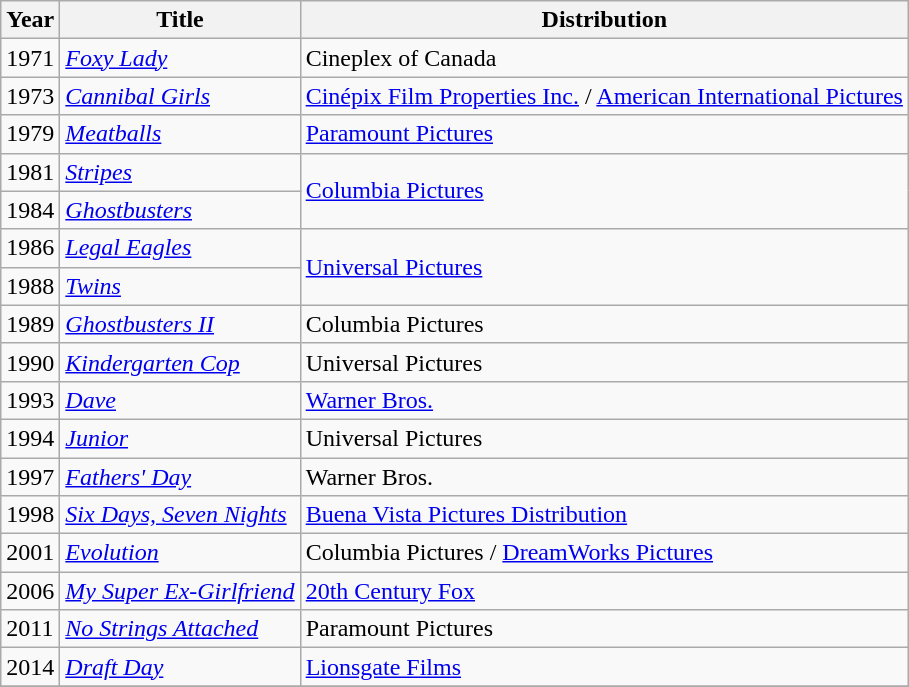<table class="wikitable">
<tr>
<th>Year</th>
<th>Title</th>
<th>Distribution</th>
</tr>
<tr>
<td>1971</td>
<td><em><a href='#'>Foxy Lady</a></em></td>
<td>Cineplex of Canada</td>
</tr>
<tr>
<td>1973</td>
<td><em><a href='#'>Cannibal Girls</a></em></td>
<td><a href='#'>Cinépix Film Properties Inc.</a> / <a href='#'>American International Pictures</a></td>
</tr>
<tr>
<td>1979</td>
<td><em><a href='#'>Meatballs</a></em></td>
<td><a href='#'>Paramount Pictures</a></td>
</tr>
<tr>
<td>1981</td>
<td><em><a href='#'>Stripes</a></em></td>
<td rowspan=2><a href='#'>Columbia Pictures</a></td>
</tr>
<tr>
<td>1984</td>
<td><em><a href='#'>Ghostbusters</a></em></td>
</tr>
<tr>
<td>1986</td>
<td><em><a href='#'>Legal Eagles</a></em></td>
<td rowspan=2><a href='#'>Universal Pictures</a></td>
</tr>
<tr>
<td>1988</td>
<td><em><a href='#'>Twins</a></em></td>
</tr>
<tr>
<td>1989</td>
<td><em><a href='#'>Ghostbusters II</a></em></td>
<td>Columbia Pictures</td>
</tr>
<tr>
<td>1990</td>
<td><em><a href='#'>Kindergarten Cop</a></em></td>
<td>Universal Pictures</td>
</tr>
<tr>
<td>1993</td>
<td><em><a href='#'>Dave</a></em></td>
<td><a href='#'>Warner Bros.</a></td>
</tr>
<tr>
<td>1994</td>
<td><em><a href='#'>Junior</a></em></td>
<td>Universal Pictures</td>
</tr>
<tr>
<td>1997</td>
<td><em><a href='#'>Fathers' Day</a></em></td>
<td>Warner Bros.</td>
</tr>
<tr>
<td>1998</td>
<td><em><a href='#'>Six Days, Seven Nights</a></em></td>
<td><a href='#'>Buena Vista Pictures Distribution</a></td>
</tr>
<tr>
<td>2001</td>
<td><em><a href='#'>Evolution</a></em></td>
<td>Columbia Pictures / <a href='#'>DreamWorks Pictures</a></td>
</tr>
<tr>
<td>2006</td>
<td><em><a href='#'>My Super Ex-Girlfriend</a></em></td>
<td><a href='#'>20th Century Fox</a></td>
</tr>
<tr>
<td>2011</td>
<td><em><a href='#'>No Strings Attached</a></em></td>
<td>Paramount Pictures</td>
</tr>
<tr>
<td>2014</td>
<td><em><a href='#'>Draft Day</a></em></td>
<td><a href='#'>Lionsgate Films</a></td>
</tr>
<tr>
</tr>
</table>
